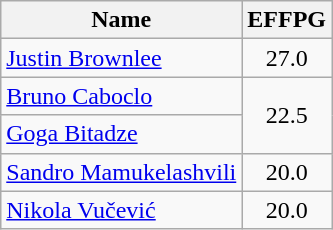<table class=wikitable>
<tr>
<th>Name</th>
<th>EFFPG</th>
</tr>
<tr>
<td> <a href='#'>Justin Brownlee</a></td>
<td align=center>27.0</td>
</tr>
<tr>
<td> <a href='#'>Bruno Caboclo</a></td>
<td align=center rowspan=2>22.5</td>
</tr>
<tr>
<td> <a href='#'>Goga Bitadze</a></td>
</tr>
<tr>
<td> <a href='#'>Sandro Mamukelashvili</a></td>
<td align=center>20.0</td>
</tr>
<tr>
<td> <a href='#'>Nikola Vučević</a></td>
<td align=center>20.0</td>
</tr>
</table>
